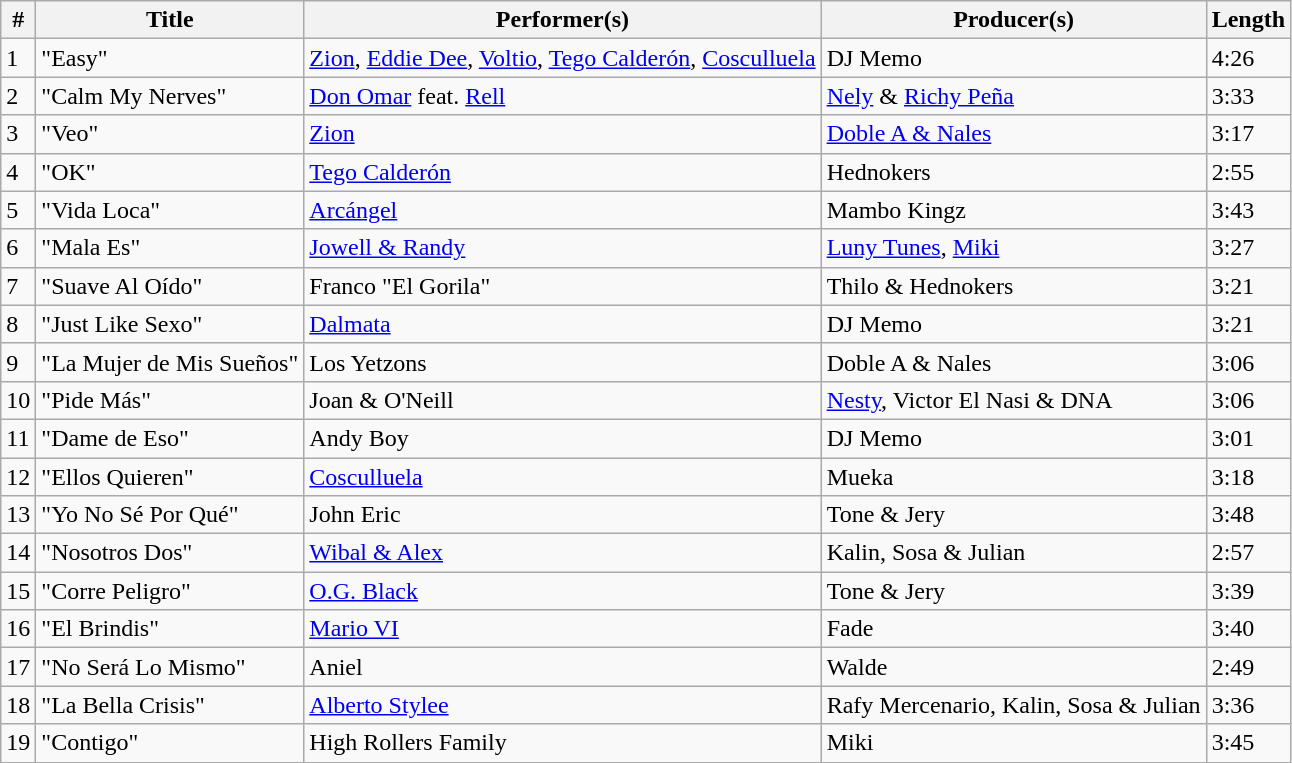<table class="wikitable">
<tr>
<th align="center">#</th>
<th align="center">Title</th>
<th align="center">Performer(s)</th>
<th align="center">Producer(s)</th>
<th align="center">Length</th>
</tr>
<tr>
<td>1</td>
<td>"Easy"</td>
<td><a href='#'>Zion</a>, <a href='#'>Eddie Dee</a>, <a href='#'>Voltio</a>, <a href='#'>Tego Calderón</a>, <a href='#'>Cosculluela</a></td>
<td>DJ Memo</td>
<td>4:26</td>
</tr>
<tr>
<td>2</td>
<td>"Calm My Nerves"</td>
<td><a href='#'>Don Omar</a> feat. <a href='#'>Rell</a></td>
<td><a href='#'>Nely</a> & <a href='#'>Richy Peña</a></td>
<td>3:33</td>
</tr>
<tr>
<td>3</td>
<td>"Veo"</td>
<td><a href='#'>Zion</a></td>
<td><a href='#'>Doble A & Nales</a></td>
<td>3:17</td>
</tr>
<tr>
<td>4</td>
<td>"OK"</td>
<td><a href='#'>Tego Calderón</a></td>
<td>Hednokers</td>
<td>2:55</td>
</tr>
<tr>
<td>5</td>
<td>"Vida Loca"</td>
<td><a href='#'>Arcángel</a></td>
<td>Mambo Kingz</td>
<td>3:43</td>
</tr>
<tr>
<td>6</td>
<td>"Mala Es"</td>
<td><a href='#'>Jowell & Randy</a></td>
<td><a href='#'>Luny Tunes</a>, <a href='#'>Miki</a></td>
<td>3:27</td>
</tr>
<tr>
<td>7</td>
<td>"Suave Al Oído"</td>
<td>Franco "El Gorila"</td>
<td>Thilo & Hednokers</td>
<td>3:21</td>
</tr>
<tr>
<td>8</td>
<td>"Just Like Sexo"</td>
<td><a href='#'>Dalmata</a></td>
<td>DJ Memo</td>
<td>3:21</td>
</tr>
<tr>
<td>9</td>
<td>"La Mujer de Mis Sueños"</td>
<td>Los Yetzons</td>
<td>Doble A & Nales</td>
<td>3:06</td>
</tr>
<tr>
<td>10</td>
<td>"Pide Más"</td>
<td>Joan & O'Neill</td>
<td><a href='#'>Nesty</a>, Victor El Nasi & DNA</td>
<td>3:06</td>
</tr>
<tr>
<td>11</td>
<td>"Dame de Eso"</td>
<td>Andy Boy</td>
<td>DJ Memo</td>
<td>3:01</td>
</tr>
<tr>
<td>12</td>
<td>"Ellos Quieren"</td>
<td><a href='#'>Cosculluela</a></td>
<td>Mueka</td>
<td>3:18</td>
</tr>
<tr>
<td>13</td>
<td>"Yo No Sé Por Qué"</td>
<td>John Eric</td>
<td>Tone & Jery</td>
<td>3:48</td>
</tr>
<tr>
<td>14</td>
<td>"Nosotros Dos"</td>
<td><a href='#'>Wibal & Alex</a></td>
<td>Kalin, Sosa & Julian</td>
<td>2:57</td>
</tr>
<tr>
<td>15</td>
<td>"Corre Peligro"</td>
<td><a href='#'>O.G. Black</a></td>
<td>Tone & Jery</td>
<td>3:39</td>
</tr>
<tr>
<td>16</td>
<td>"El Brindis"</td>
<td><a href='#'>Mario VI</a></td>
<td>Fade</td>
<td>3:40</td>
</tr>
<tr>
<td>17</td>
<td>"No Será Lo Mismo"</td>
<td>Aniel</td>
<td>Walde</td>
<td>2:49</td>
</tr>
<tr>
<td>18</td>
<td>"La Bella Crisis"</td>
<td><a href='#'>Alberto Stylee</a></td>
<td>Rafy Mercenario, Kalin, Sosa & Julian</td>
<td>3:36</td>
</tr>
<tr>
<td>19</td>
<td>"Contigo"</td>
<td>High Rollers Family</td>
<td>Miki</td>
<td>3:45</td>
</tr>
</table>
